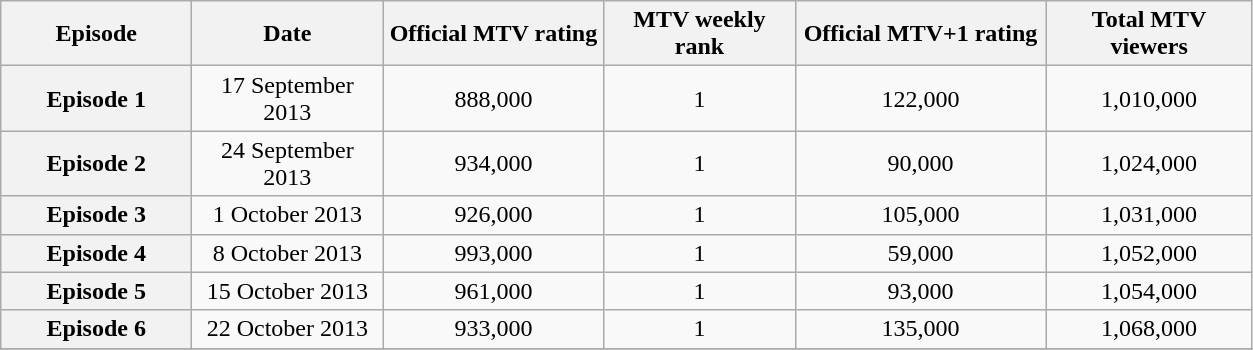<table class="wikitable sortable" style="text-align:center">
<tr>
<th scope="col" style="width:120px;">Episode</th>
<th scope="col" style="width:120px;">Date</th>
<th scope="col" style="width:140px;">Official MTV rating</th>
<th scope="col" style="width:120px;">MTV weekly rank</th>
<th scope="col" style="width:160px;">Official MTV+1 rating</th>
<th scope="col" style="width:130px;">Total MTV viewers</th>
</tr>
<tr>
<th scope="row">Episode 1</th>
<td>17 September 2013</td>
<td>888,000</td>
<td>1</td>
<td>122,000</td>
<td>1,010,000</td>
</tr>
<tr>
<th scope="row">Episode 2</th>
<td>24 September 2013</td>
<td>934,000</td>
<td>1</td>
<td>90,000</td>
<td>1,024,000</td>
</tr>
<tr>
<th scope="row">Episode 3</th>
<td>1 October 2013</td>
<td>926,000</td>
<td>1</td>
<td>105,000</td>
<td>1,031,000</td>
</tr>
<tr>
<th scope="row">Episode 4</th>
<td>8 October 2013</td>
<td>993,000</td>
<td>1</td>
<td>59,000</td>
<td>1,052,000</td>
</tr>
<tr>
<th scope="row">Episode 5</th>
<td>15 October 2013</td>
<td>961,000</td>
<td>1</td>
<td>93,000</td>
<td>1,054,000</td>
</tr>
<tr>
<th scope="row">Episode 6</th>
<td>22 October 2013</td>
<td>933,000</td>
<td>1</td>
<td>135,000</td>
<td>1,068,000</td>
</tr>
<tr>
</tr>
</table>
